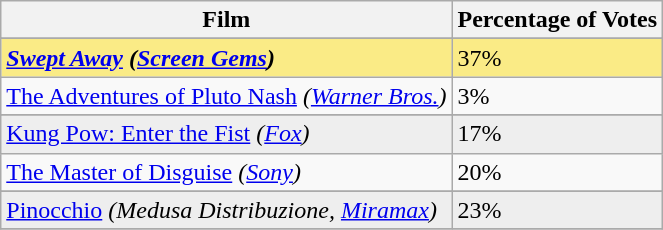<table class="wikitable sortable plainrowheaders" align="centre">
<tr>
<th>Film</th>
<th>Percentage of Votes</th>
</tr>
<tr>
</tr>
<tr style="background:#FAEB86">
<td><strong><em><a href='#'>Swept Away</a><em> (<a href='#'>Screen Gems</a>)<strong></td>
<td></strong>37%<strong></td>
</tr>
<tr>
<td></em><a href='#'>The Adventures of Pluto Nash</a><em> (<a href='#'>Warner Bros.</a>)</td>
<td>3%</td>
</tr>
<tr>
</tr>
<tr style="background:#eee;">
<td></em><a href='#'>Kung Pow: Enter the Fist</a><em> (<a href='#'>Fox</a>)</td>
<td>17%</td>
</tr>
<tr>
<td></em><a href='#'>The Master of Disguise</a><em> (<a href='#'>Sony</a>)</td>
<td>20%</td>
</tr>
<tr>
</tr>
<tr style="background:#eee;">
<td></em><a href='#'>Pinocchio</a><em> (Medusa Distribuzione, <a href='#'>Miramax</a>)</td>
<td>23%</td>
</tr>
<tr>
</tr>
</table>
